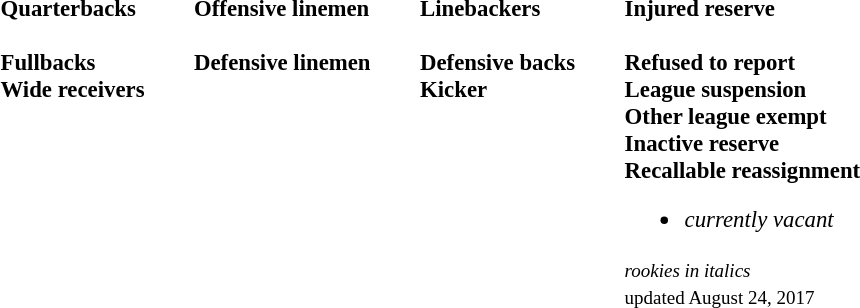<table class="toccolours" style="text-align: left;">
<tr>
<td style="font-size: 95%;vertical-align:top;"><strong>Quarterbacks</strong><br>
<br><strong>Fullbacks</strong>
<br><strong>Wide receivers</strong>




</td>
<td style="width: 25px;"></td>
<td style="font-size: 95%;vertical-align:top;"><strong>Offensive linemen</strong><br>


<br><strong>Defensive linemen</strong>



</td>
<td style="width: 25px;"></td>
<td style="font-size: 95%;vertical-align:top;"><strong>Linebackers</strong><br>

<br><strong>Defensive backs</strong>



<br><strong>Kicker</strong>
</td>
<td style="width: 25px;"></td>
<td style="font-size: 95%;vertical-align:top;"><strong>Injured reserve</strong><br>





<br><strong>Refused to report</strong>

<br><strong>League suspension</strong>
<br><strong>Other league exempt</strong>

<br><strong>Inactive reserve</strong>
<br><strong>Recallable reassignment</strong><ul><li><em>currently vacant</em></li></ul><small><em>rookies in italics</em></small><br>
<small><span> </span> updated August 24, 2017</small><br>
</td>
</tr>
<tr>
</tr>
</table>
